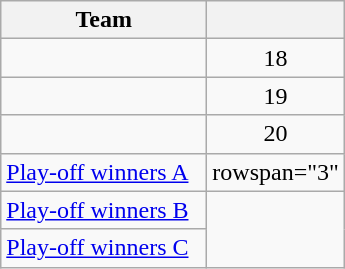<table class="wikitable" style="white-space:nowrap; display:inline-table;">
<tr>
<th style="width:130px">Team</th>
<th></th>
</tr>
<tr>
<td></td>
<td style="text-align:center">18</td>
</tr>
<tr>
<td></td>
<td style="text-align:center">19</td>
</tr>
<tr>
<td></td>
<td style="text-align:center">20</td>
</tr>
<tr>
<td><a href='#'>Play-off winners A</a></td>
<td>rowspan="3"</td>
</tr>
<tr>
<td><a href='#'>Play-off winners B</a></td>
</tr>
<tr>
<td><a href='#'>Play-off winners C</a></td>
</tr>
</table>
